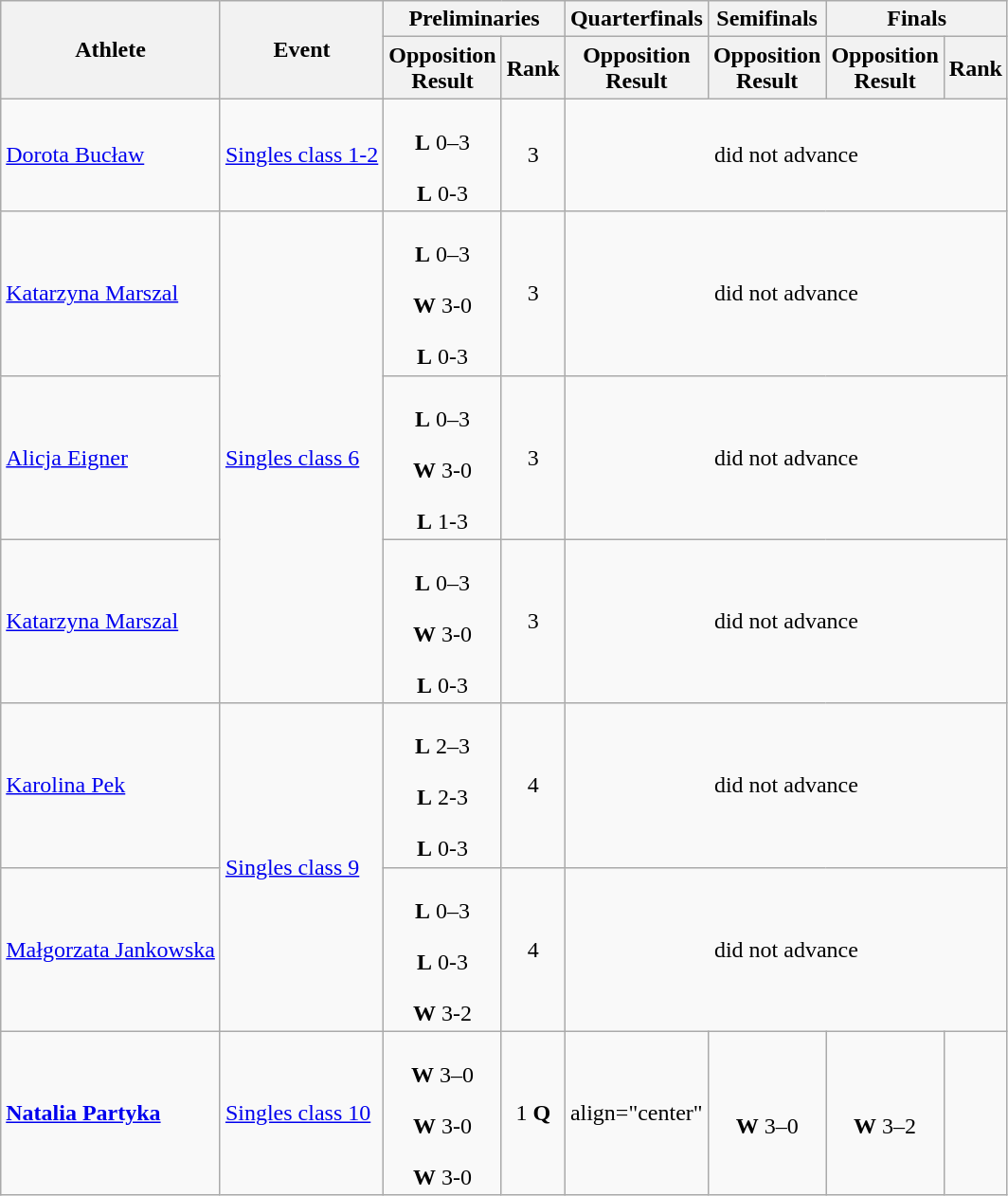<table class=wikitable>
<tr>
<th rowspan="2">Athlete</th>
<th rowspan="2">Event</th>
<th colspan="2">Preliminaries</th>
<th>Quarterfinals</th>
<th>Semifinals</th>
<th colspan="2">Finals</th>
</tr>
<tr>
<th>Opposition<br>Result</th>
<th>Rank</th>
<th>Opposition<br>Result</th>
<th>Opposition<br>Result</th>
<th>Opposition<br>Result</th>
<th>Rank</th>
</tr>
<tr>
<td><a href='#'>Dorota Bucław</a></td>
<td><a href='#'>Singles class 1-2</a></td>
<td align="center"><br><strong>L</strong> 0–3<br><br><strong>L</strong> 0-3</td>
<td align="center">3</td>
<td align="center" colspan="4">did not advance</td>
</tr>
<tr>
<td><a href='#'>Katarzyna Marszal</a></td>
<td rowspan="3"><a href='#'>Singles class 6</a></td>
<td align="center"><br><strong>L</strong> 0–3<br><br><strong>W</strong> 3-0<br><br><strong>L</strong> 0-3</td>
<td align="center">3</td>
<td align="center" colspan="4">did not advance</td>
</tr>
<tr>
<td><a href='#'>Alicja Eigner</a></td>
<td align="center"><br><strong>L</strong> 0–3<br><br><strong>W</strong> 3-0<br><br><strong>L</strong> 1-3</td>
<td align="center">3</td>
<td align="center" colspan="4">did not advance</td>
</tr>
<tr>
<td><a href='#'>Katarzyna Marszal</a></td>
<td align="center"><br><strong>L</strong> 0–3<br><br><strong>W</strong> 3-0<br><br><strong>L</strong> 0-3</td>
<td align="center">3</td>
<td align="center" colspan="4">did not advance</td>
</tr>
<tr>
<td><a href='#'>Karolina Pek</a></td>
<td rowspan="2"><a href='#'>Singles class 9</a></td>
<td align="center"><br><strong>L</strong> 2–3<br><br><strong>L</strong> 2-3<br><br><strong>L</strong> 0-3</td>
<td align="center">4</td>
<td align="center" colspan="4">did not advance</td>
</tr>
<tr>
<td><a href='#'>Małgorzata Jankowska</a></td>
<td align="center"><br><strong>L</strong> 0–3<br><br><strong>L</strong> 0-3<br><br><strong>W</strong> 3-2</td>
<td align="center">4</td>
<td align="center" colspan="4">did not advance</td>
</tr>
<tr>
<td><strong><a href='#'>Natalia Partyka</a></strong></td>
<td><a href='#'>Singles class 10</a></td>
<td align="center"><br><strong>W</strong> 3–0<br><br><strong>W</strong> 3-0<br><br><strong>W</strong> 3-0</td>
<td align="center">1 <strong>Q</strong></td>
<td>align="center" </td>
<td align="center"><br><strong>W</strong> 3–0</td>
<td align="center"><br><strong>W</strong> 3–2</td>
<td align="center"></td>
</tr>
</table>
